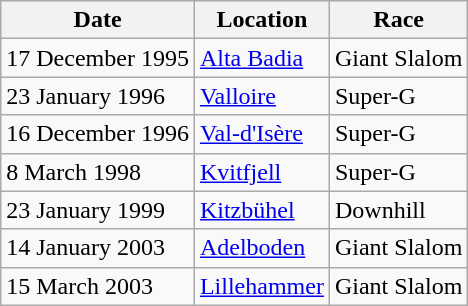<table class="wikitable">
<tr>
<th>Date</th>
<th>Location</th>
<th>Race</th>
</tr>
<tr>
<td>17 December 1995</td>
<td> <a href='#'>Alta Badia</a></td>
<td>Giant Slalom</td>
</tr>
<tr>
<td>23 January 1996</td>
<td> <a href='#'>Valloire</a></td>
<td>Super-G</td>
</tr>
<tr>
<td>16 December 1996</td>
<td> <a href='#'>Val-d'Isère</a></td>
<td>Super-G</td>
</tr>
<tr>
<td>8 March 1998</td>
<td> <a href='#'>Kvitfjell</a></td>
<td>Super-G</td>
</tr>
<tr>
<td>23 January 1999</td>
<td> <a href='#'>Kitzbühel</a></td>
<td>Downhill</td>
</tr>
<tr>
<td>14 January 2003</td>
<td> <a href='#'>Adelboden</a></td>
<td>Giant Slalom</td>
</tr>
<tr>
<td>15 March 2003</td>
<td> <a href='#'>Lillehammer</a></td>
<td>Giant Slalom</td>
</tr>
</table>
